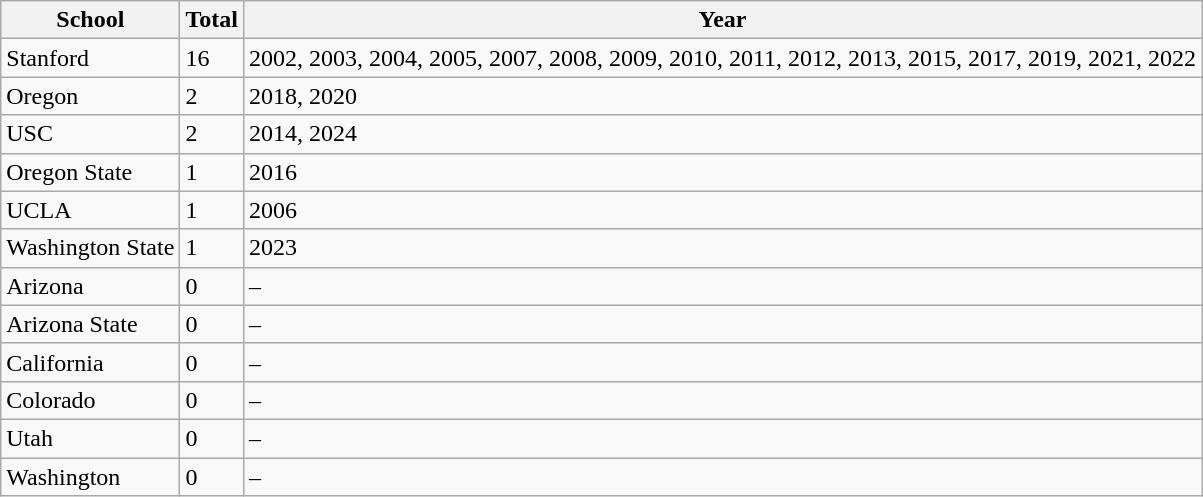<table class="wikitable sortable">
<tr>
<th>School</th>
<th>Total</th>
<th>Year</th>
</tr>
<tr>
<td>Stanford</td>
<td>16</td>
<td>2002, 2003, 2004, 2005, 2007, 2008, 2009, 2010, 2011, 2012, 2013, 2015, 2017, 2019, 2021, 2022</td>
</tr>
<tr>
<td>Oregon</td>
<td>2</td>
<td>2018, 2020</td>
</tr>
<tr>
<td>USC</td>
<td>2</td>
<td>2014, 2024</td>
</tr>
<tr>
<td>Oregon State</td>
<td>1</td>
<td>2016</td>
</tr>
<tr>
<td>UCLA</td>
<td>1</td>
<td>2006</td>
</tr>
<tr>
<td>Washington State</td>
<td>1</td>
<td>2023</td>
</tr>
<tr>
<td>Arizona</td>
<td>0</td>
<td>–</td>
</tr>
<tr>
<td>Arizona State</td>
<td>0</td>
<td>–</td>
</tr>
<tr>
<td>California</td>
<td>0</td>
<td>–</td>
</tr>
<tr>
<td>Colorado</td>
<td>0</td>
<td>–</td>
</tr>
<tr>
<td>Utah</td>
<td>0</td>
<td>–</td>
</tr>
<tr>
<td>Washington</td>
<td>0</td>
<td>–</td>
</tr>
</table>
